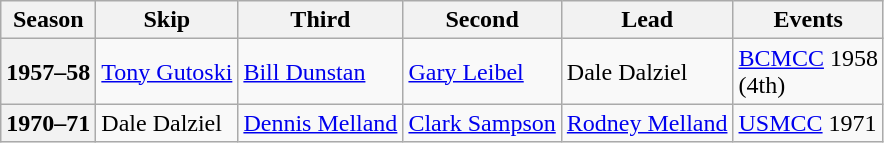<table class="wikitable">
<tr>
<th scope="col">Season</th>
<th scope="col">Skip</th>
<th scope="col">Third</th>
<th scope="col">Second</th>
<th scope="col">Lead</th>
<th scope="col">Events</th>
</tr>
<tr>
<th scope="row">1957–58</th>
<td><a href='#'>Tony Gutoski</a></td>
<td><a href='#'>Bill Dunstan</a></td>
<td><a href='#'>Gary Leibel</a></td>
<td>Dale Dalziel</td>
<td><a href='#'>BCMCC</a> 1958 <br> (4th)</td>
</tr>
<tr>
<th scope="row">1970–71</th>
<td>Dale Dalziel</td>
<td><a href='#'>Dennis Melland</a></td>
<td><a href='#'>Clark Sampson</a></td>
<td><a href='#'>Rodney Melland</a></td>
<td><a href='#'>USMCC</a> 1971 <br> </td>
</tr>
</table>
